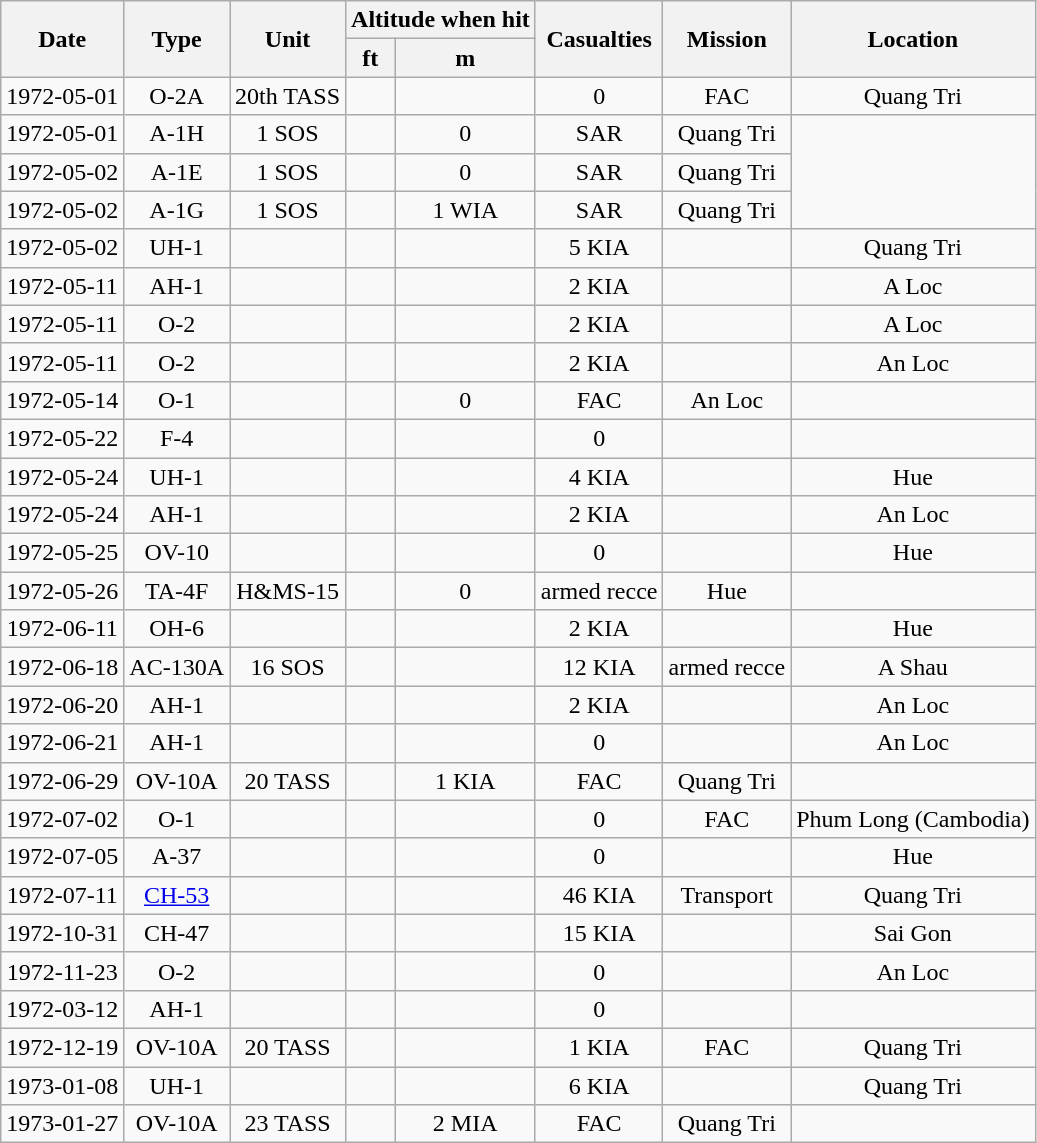<table class="wikitable sortable" style="text-align:center;">
<tr>
<th rowspan=2 scope="col">Date</th>
<th rowspan=2 scope="col">Type</th>
<th rowspan=2 scope="col">Unit</th>
<th colspan=2 scope="col">Altitude when hit</th>
<th rowspan=2 scope="col">Casualties</th>
<th rowspan=2 scope="col">Mission</th>
<th rowspan=2 scope="col">Location</th>
</tr>
<tr>
<th>ft</th>
<th>m</th>
</tr>
<tr>
<td>1972-05-01</td>
<td>O-2A</td>
<td>20th TASS</td>
<td></td>
<td></td>
<td>0</td>
<td>FAC</td>
<td>Quang Tri</td>
</tr>
<tr>
<td>1972-05-01</td>
<td>A-1H</td>
<td>1 SOS</td>
<td></td>
<td>0</td>
<td>SAR</td>
<td>Quang Tri</td>
</tr>
<tr>
<td>1972-05-02</td>
<td>A-1E</td>
<td>1 SOS</td>
<td></td>
<td>0</td>
<td>SAR</td>
<td>Quang Tri</td>
</tr>
<tr>
<td>1972-05-02</td>
<td>A-1G</td>
<td>1 SOS</td>
<td></td>
<td>1 WIA</td>
<td>SAR</td>
<td>Quang Tri</td>
</tr>
<tr>
<td>1972-05-02</td>
<td>UH-1</td>
<td></td>
<td></td>
<td></td>
<td>5 KIA</td>
<td></td>
<td>Quang Tri</td>
</tr>
<tr>
<td>1972-05-11</td>
<td>AH-1</td>
<td></td>
<td></td>
<td></td>
<td>2 KIA</td>
<td></td>
<td>A Loc</td>
</tr>
<tr>
<td>1972-05-11</td>
<td>O-2</td>
<td></td>
<td></td>
<td></td>
<td>2 KIA</td>
<td></td>
<td>A Loc</td>
</tr>
<tr>
<td>1972-05-11</td>
<td>O-2</td>
<td></td>
<td></td>
<td></td>
<td>2 KIA</td>
<td></td>
<td>An Loc</td>
</tr>
<tr>
<td>1972-05-14</td>
<td>O-1</td>
<td></td>
<td></td>
<td>0</td>
<td>FAC</td>
<td>An Loc</td>
</tr>
<tr>
<td>1972-05-22</td>
<td>F-4</td>
<td></td>
<td></td>
<td></td>
<td>0</td>
<td></td>
<td></td>
</tr>
<tr>
<td>1972-05-24</td>
<td>UH-1</td>
<td></td>
<td></td>
<td></td>
<td>4 KIA</td>
<td></td>
<td>Hue</td>
</tr>
<tr>
<td>1972-05-24</td>
<td>AH-1</td>
<td></td>
<td></td>
<td></td>
<td>2 KIA</td>
<td></td>
<td>An Loc</td>
</tr>
<tr>
<td>1972-05-25</td>
<td>OV-10</td>
<td></td>
<td></td>
<td></td>
<td>0</td>
<td></td>
<td>Hue</td>
</tr>
<tr>
<td>1972-05-26</td>
<td>TA-4F</td>
<td>H&MS-15</td>
<td></td>
<td>0</td>
<td>armed recce</td>
<td>Hue</td>
</tr>
<tr>
<td>1972-06-11</td>
<td>OH-6</td>
<td></td>
<td></td>
<td></td>
<td>2 KIA</td>
<td></td>
<td>Hue</td>
</tr>
<tr>
<td>1972-06-18</td>
<td>AC-130A</td>
<td>16 SOS</td>
<td></td>
<td></td>
<td>12 KIA</td>
<td>armed recce</td>
<td>A Shau</td>
</tr>
<tr>
<td>1972-06-20</td>
<td>AH-1</td>
<td></td>
<td></td>
<td></td>
<td>2 KIA</td>
<td></td>
<td>An Loc</td>
</tr>
<tr>
<td>1972-06-21</td>
<td>AH-1</td>
<td></td>
<td></td>
<td></td>
<td>0</td>
<td></td>
<td>An Loc</td>
</tr>
<tr>
<td>1972-06-29</td>
<td>OV-10A</td>
<td>20 TASS</td>
<td></td>
<td>1 KIA</td>
<td>FAC</td>
<td>Quang Tri</td>
</tr>
<tr>
<td>1972-07-02</td>
<td>O-1</td>
<td></td>
<td></td>
<td></td>
<td>0</td>
<td>FAC</td>
<td>Phum Long (Cambodia)</td>
</tr>
<tr>
<td>1972-07-05</td>
<td>A-37</td>
<td></td>
<td></td>
<td></td>
<td>0</td>
<td></td>
<td>Hue</td>
</tr>
<tr>
<td>1972-07-11</td>
<td><a href='#'>CH-53</a></td>
<td></td>
<td></td>
<td></td>
<td>46 KIA</td>
<td>Transport</td>
<td>Quang Tri</td>
</tr>
<tr>
<td>1972-10-31</td>
<td>CH-47</td>
<td></td>
<td></td>
<td></td>
<td>15 KIA</td>
<td></td>
<td>Sai Gon</td>
</tr>
<tr>
<td>1972-11-23</td>
<td>O-2</td>
<td></td>
<td></td>
<td></td>
<td>0</td>
<td></td>
<td>An Loc</td>
</tr>
<tr>
<td>1972-03-12</td>
<td>AH-1</td>
<td></td>
<td></td>
<td></td>
<td>0</td>
<td></td>
<td></td>
</tr>
<tr>
<td>1972-12-19</td>
<td>OV-10A</td>
<td>20 TASS</td>
<td></td>
<td></td>
<td>1 KIA</td>
<td>FAC</td>
<td>Quang Tri</td>
</tr>
<tr>
<td>1973-01-08</td>
<td>UH-1</td>
<td></td>
<td></td>
<td></td>
<td>6 KIA</td>
<td></td>
<td>Quang Tri</td>
</tr>
<tr>
<td>1973-01-27</td>
<td>OV-10A</td>
<td>23 TASS</td>
<td></td>
<td>2 MIA</td>
<td>FAC</td>
<td>Quang Tri</td>
</tr>
</table>
